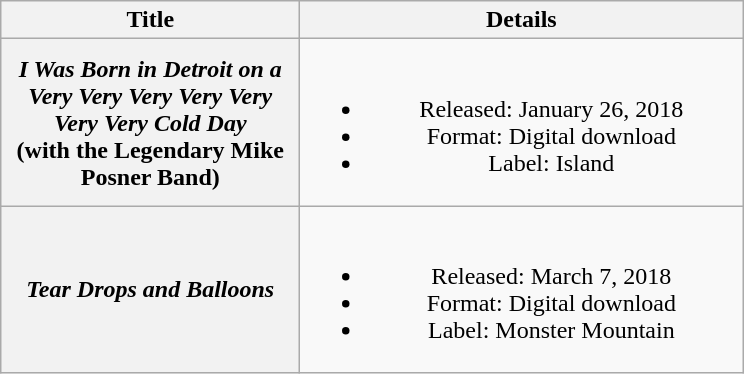<table class="wikitable plainrowheaders" style="text-align:center;">
<tr>
<th scope="col" style="width:12em;">Title</th>
<th scope="col" style="width:18em;">Details</th>
</tr>
<tr>
<th scope="row"><em>I Was Born in Detroit on a Very Very Very Very Very Very Very Cold Day</em><br><span>(with the Legendary Mike Posner Band)</span></th>
<td><br><ul><li>Released: January 26, 2018</li><li>Format: Digital download</li><li>Label: Island</li></ul></td>
</tr>
<tr>
<th scope="row"><em>Tear Drops and Balloons</em></th>
<td><br><ul><li>Released: March 7, 2018</li><li>Format: Digital download</li><li>Label: Monster Mountain</li></ul></td>
</tr>
</table>
